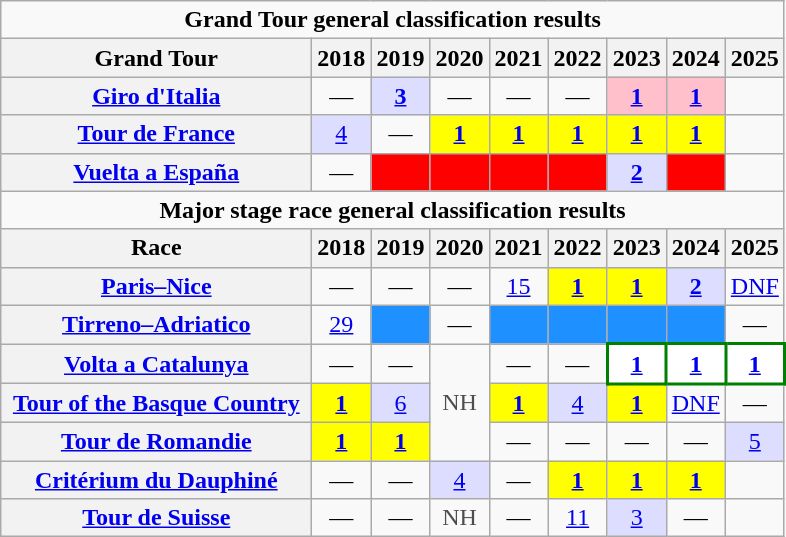<table class="wikitable plainrowheaders">
<tr>
<td colspan=9 align="center"><strong>Grand Tour general classification results</strong></td>
</tr>
<tr>
<th scope="col"  width=200>Grand Tour</th>
<th scope="col">2018</th>
<th scope="col">2019</th>
<th scope="col">2020</th>
<th scope="col">2021</th>
<th scope="col">2022</th>
<th scope="col">2023</th>
<th scope="col">2024</th>
<th scope="col">2025</th>
</tr>
<tr style="text-align:center;">
<th scope="row"> <a href='#'>Giro d'Italia</a></th>
<td>—</td>
<td style="background:#ddf;"><a href='#'><strong>3</strong></a></td>
<td>—</td>
<td>—</td>
<td>—</td>
<td style="background:pink;"><a href='#'><strong>1</strong></a></td>
<td style="background:pink;"><a href='#'><strong>1</strong></a></td>
<td></td>
</tr>
<tr style="text-align:center;">
<th scope="row"> <a href='#'>Tour de France</a></th>
<td style="background:#ddf;"><a href='#'>4</a></td>
<td>—</td>
<td style="background:yellow;"><a href='#'><strong>1</strong></a></td>
<td style="background:yellow;"><a href='#'><strong>1</strong></a></td>
<td style="background:yellow;"><a href='#'><strong>1</strong></a></td>
<td style="background:yellow;"><a href='#'><strong>1</strong></a></td>
<td style="background:yellow;"><a href='#'><strong>1</strong></a></td>
<td></td>
</tr>
<tr style="text-align:center;">
<th scope="row"> <a href='#'>Vuelta a España</a></th>
<td>—</td>
<td style="background:red;"></td>
<td style="background:red;"></td>
<td style="background:red;"></td>
<td style="background:red;"></td>
<td style="background:#ddf;"><a href='#'><strong>2</strong></a></td>
<td style="background:red;"></td>
<td></td>
</tr>
<tr>
<td colspan=9 align="center"><strong>Major stage race general classification results</strong></td>
</tr>
<tr>
<th scope="col">Race</th>
<th scope="col">2018</th>
<th scope="col">2019</th>
<th scope="col">2020</th>
<th scope="col">2021</th>
<th scope="col">2022</th>
<th scope="col">2023</th>
<th scope="col">2024</th>
<th scope="col">2025</th>
</tr>
<tr style="text-align:center;">
<th scope="row"> <a href='#'>Paris–Nice</a></th>
<td>—</td>
<td>—</td>
<td>—</td>
<td><a href='#'>15</a></td>
<td style="background:yellow;"><a href='#'><strong>1</strong></a></td>
<td style="background:yellow;"><a href='#'><strong>1</strong></a></td>
<td style="background:#ddf;"><a href='#'><strong>2</strong></a></td>
<td><a href='#'>DNF</a></td>
</tr>
<tr style="text-align:center;">
<th scope="row"> <a href='#'>Tirreno–Adriatico</a></th>
<td><a href='#'>29</a></td>
<td style="background:dodgerblue;"></td>
<td>—</td>
<td style="background:dodgerblue;"></td>
<td style="background:dodgerblue;"></td>
<td style="background:dodgerblue;"></td>
<td style="background:dodgerblue;"></td>
<td>—</td>
</tr>
<tr style="text-align:center;">
<th scope="row"> <a href='#'>Volta a Catalunya</a></th>
<td>—</td>
<td>—</td>
<td style="color:#4d4d4d;" rowspan=3>NH</td>
<td>—</td>
<td>—</td>
<td style="background:white; border:2px solid green;"><a href='#'><strong>1</strong></a></td>
<td style="background:white; border:2px solid green;"><a href='#'><strong>1</strong></a></td>
<td style="background:white; border:2px solid green;"><a href='#'><strong>1</strong></a></td>
</tr>
<tr style="text-align:center;">
<th scope="row"> <a href='#'>Tour of the Basque Country</a></th>
<td style="background:yellow;"><a href='#'><strong>1</strong></a></td>
<td style="background:#ddf;"><a href='#'>6</a></td>
<td style="background:yellow;"><a href='#'><strong>1</strong></a></td>
<td style="background:#ddf;"><a href='#'>4</a></td>
<td style="background:yellow;"><a href='#'><strong>1</strong></a></td>
<td><a href='#'>DNF</a></td>
<td>—</td>
</tr>
<tr style="text-align:center;">
<th scope="row"> <a href='#'>Tour de Romandie</a></th>
<td style="background:yellow;"><a href='#'><strong>1</strong></a></td>
<td style="background:yellow;"><a href='#'><strong>1</strong></a></td>
<td>—</td>
<td>—</td>
<td>—</td>
<td>—</td>
<td style="background:#ddf;"><a href='#'>5</a></td>
</tr>
<tr style="text-align:center;">
<th scope="row"> <a href='#'>Critérium du Dauphiné</a></th>
<td>—</td>
<td>—</td>
<td style="background:#ddf;"><a href='#'>4</a></td>
<td>—</td>
<td style="background:yellow;"><a href='#'><strong>1</strong></a></td>
<td style="background:yellow;"><a href='#'><strong>1</strong></a></td>
<td style="background:yellow;"><a href='#'><strong>1</strong></a></td>
<td></td>
</tr>
<tr style="text-align:center;">
<th scope="row"> <a href='#'>Tour de Suisse</a></th>
<td>—</td>
<td>—</td>
<td style="color:#4d4d4d;">NH</td>
<td>—</td>
<td><a href='#'>11</a></td>
<td style="background:#ddf;"><a href='#'>3</a></td>
<td>—</td>
<td></td>
</tr>
</table>
